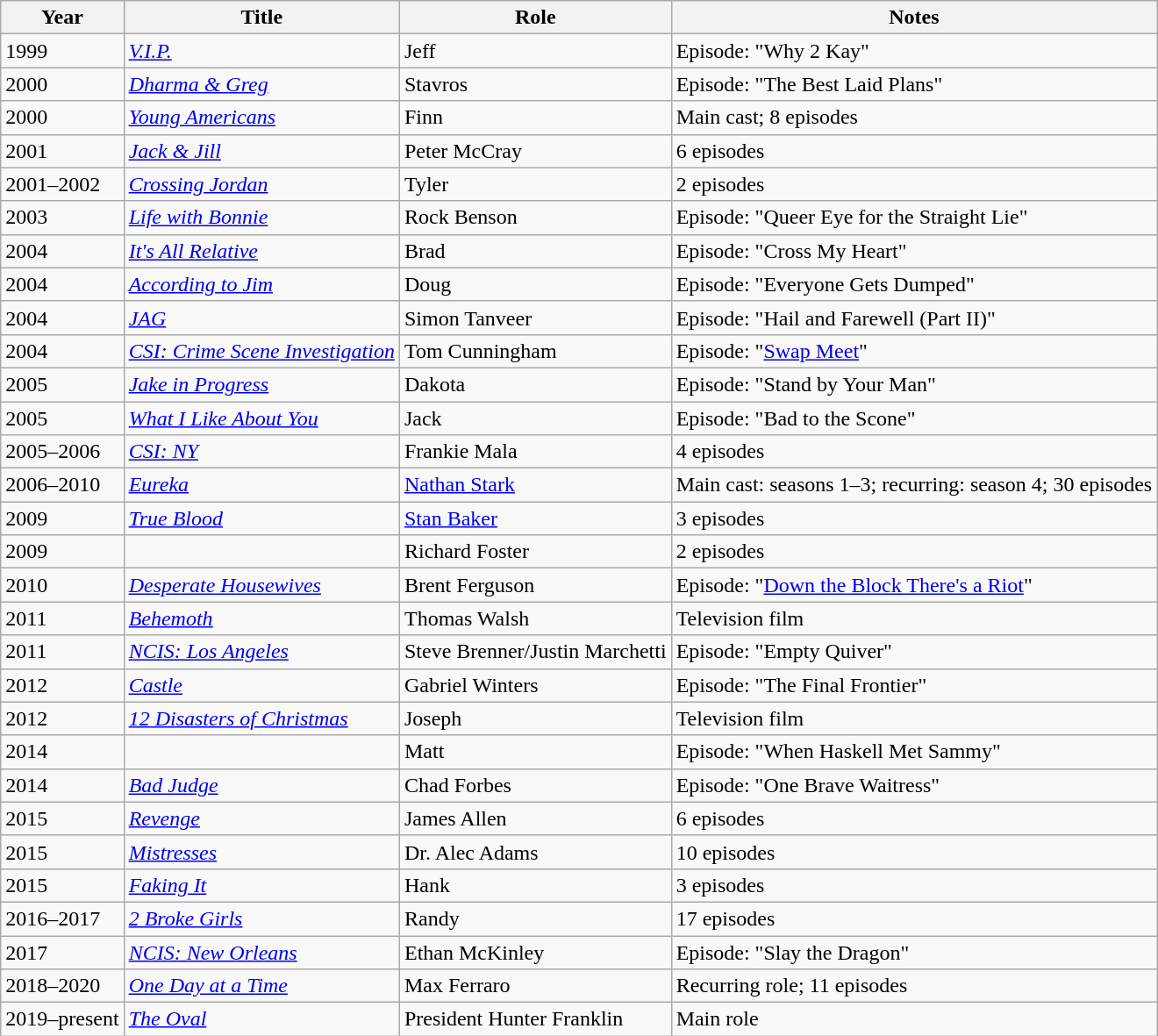<table class="wikitable sortable">
<tr>
<th>Year</th>
<th>Title</th>
<th>Role</th>
<th class="unsortable">Notes</th>
</tr>
<tr>
<td>1999</td>
<td><em><a href='#'>V.I.P.</a></em></td>
<td>Jeff</td>
<td>Episode: "Why 2 Kay"</td>
</tr>
<tr>
<td>2000</td>
<td><em><a href='#'>Dharma & Greg</a></em></td>
<td>Stavros</td>
<td>Episode: "The Best Laid Plans"</td>
</tr>
<tr>
<td>2000</td>
<td><em><a href='#'>Young Americans</a></em></td>
<td>Finn</td>
<td>Main cast; 8 episodes</td>
</tr>
<tr>
<td>2001</td>
<td><em><a href='#'>Jack & Jill</a></em></td>
<td>Peter McCray</td>
<td>6 episodes</td>
</tr>
<tr>
<td>2001–2002</td>
<td><em><a href='#'>Crossing Jordan</a></em></td>
<td>Tyler</td>
<td>2 episodes</td>
</tr>
<tr>
<td>2003</td>
<td><em><a href='#'>Life with Bonnie</a></em></td>
<td>Rock Benson</td>
<td>Episode: "Queer Eye for the Straight Lie"</td>
</tr>
<tr>
<td>2004</td>
<td><em><a href='#'>It's All Relative</a></em></td>
<td>Brad</td>
<td>Episode: "Cross My Heart"</td>
</tr>
<tr>
<td>2004</td>
<td><em><a href='#'>According to Jim</a></em></td>
<td>Doug</td>
<td>Episode: "Everyone Gets Dumped"</td>
</tr>
<tr>
<td>2004</td>
<td><em><a href='#'>JAG</a></em></td>
<td>Simon Tanveer</td>
<td>Episode: "Hail and Farewell (Part II)"</td>
</tr>
<tr>
<td>2004</td>
<td><em><a href='#'>CSI: Crime Scene Investigation</a></em></td>
<td>Tom Cunningham</td>
<td>Episode: "<a href='#'>Swap Meet</a>"</td>
</tr>
<tr>
<td>2005</td>
<td><em><a href='#'>Jake in Progress</a></em></td>
<td>Dakota</td>
<td>Episode: "Stand by Your Man"</td>
</tr>
<tr>
<td>2005</td>
<td><em><a href='#'>What I Like About You</a></em></td>
<td>Jack</td>
<td>Episode: "Bad to the Scone"</td>
</tr>
<tr>
<td>2005–2006</td>
<td><em><a href='#'>CSI: NY</a></em></td>
<td>Frankie Mala</td>
<td>4 episodes</td>
</tr>
<tr>
<td>2006–2010</td>
<td><em><a href='#'>Eureka</a></em></td>
<td><a href='#'>Nathan Stark</a></td>
<td>Main cast: seasons 1–3; recurring: season 4; 30 episodes</td>
</tr>
<tr>
<td>2009</td>
<td><em><a href='#'>True Blood</a></em></td>
<td><a href='#'>Stan Baker</a></td>
<td>3 episodes</td>
</tr>
<tr>
<td>2009</td>
<td><em></em></td>
<td>Richard Foster</td>
<td>2 episodes</td>
</tr>
<tr>
<td>2010</td>
<td><em><a href='#'>Desperate Housewives</a></em></td>
<td>Brent Ferguson</td>
<td>Episode: "<a href='#'>Down the Block There's a Riot</a>"</td>
</tr>
<tr>
<td>2011</td>
<td><em><a href='#'>Behemoth</a></em></td>
<td>Thomas Walsh</td>
<td>Television film</td>
</tr>
<tr>
<td>2011</td>
<td><em><a href='#'>NCIS: Los Angeles</a></em></td>
<td>Steve Brenner/Justin Marchetti</td>
<td>Episode: "Empty Quiver"</td>
</tr>
<tr>
<td>2012</td>
<td><em><a href='#'>Castle</a></em></td>
<td>Gabriel Winters</td>
<td>Episode: "The Final Frontier"</td>
</tr>
<tr>
<td>2012</td>
<td><em><a href='#'>12 Disasters of Christmas</a></em></td>
<td>Joseph</td>
<td>Television film</td>
</tr>
<tr>
<td>2014</td>
<td><em></em></td>
<td>Matt</td>
<td>Episode: "When Haskell Met Sammy"</td>
</tr>
<tr>
<td>2014</td>
<td><em><a href='#'>Bad Judge</a></em></td>
<td>Chad Forbes</td>
<td>Episode: "One Brave Waitress"</td>
</tr>
<tr>
<td>2015</td>
<td><em><a href='#'>Revenge</a></em></td>
<td>James Allen</td>
<td>6 episodes</td>
</tr>
<tr>
<td>2015</td>
<td><em><a href='#'>Mistresses</a></em></td>
<td>Dr. Alec Adams</td>
<td>10 episodes</td>
</tr>
<tr>
<td>2015</td>
<td><em><a href='#'>Faking It</a></em></td>
<td>Hank</td>
<td>3 episodes</td>
</tr>
<tr>
<td>2016–2017</td>
<td><em><a href='#'>2 Broke Girls</a></em></td>
<td>Randy</td>
<td>17 episodes</td>
</tr>
<tr>
<td>2017</td>
<td><em><a href='#'>NCIS: New Orleans</a></em></td>
<td>Ethan McKinley</td>
<td>Episode: "Slay the Dragon"</td>
</tr>
<tr>
<td>2018–2020</td>
<td><em><a href='#'>One Day at a Time</a></em></td>
<td>Max Ferraro</td>
<td>Recurring role; 11 episodes</td>
</tr>
<tr>
<td>2019–present</td>
<td><em><a href='#'>The Oval</a></em></td>
<td>President Hunter Franklin</td>
<td>Main role</td>
</tr>
</table>
